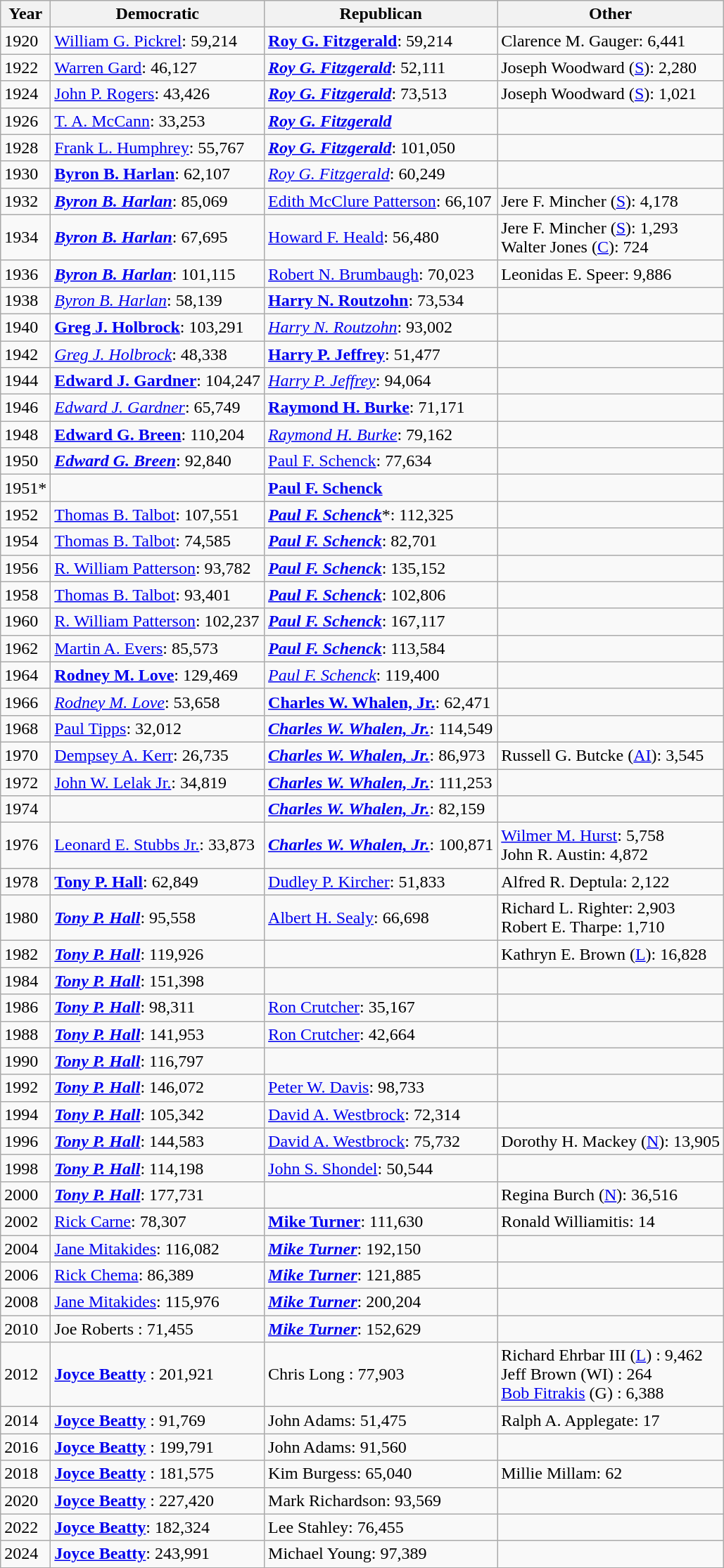<table class=wikitable>
<tr>
<th>Year</th>
<th>Democratic</th>
<th>Republican</th>
<th>Other</th>
</tr>
<tr>
<td>1920</td>
<td><a href='#'>William G. Pickrel</a>: 59,214</td>
<td><strong><a href='#'>Roy G. Fitzgerald</a></strong>: 59,214</td>
<td>Clarence M. Gauger: 6,441</td>
</tr>
<tr>
<td>1922</td>
<td><a href='#'>Warren Gard</a>: 46,127</td>
<td><strong><em><a href='#'>Roy G. Fitzgerald</a></em></strong>: 52,111</td>
<td>Joseph Woodward (<a href='#'>S</a>): 2,280</td>
</tr>
<tr>
<td>1924</td>
<td><a href='#'>John P. Rogers</a>: 43,426</td>
<td><strong><em><a href='#'>Roy G. Fitzgerald</a></em></strong>: 73,513</td>
<td>Joseph Woodward (<a href='#'>S</a>): 1,021</td>
</tr>
<tr>
<td>1926</td>
<td><a href='#'>T. A. McCann</a>: 33,253</td>
<td><strong><em><a href='#'>Roy G. Fitzgerald</a></em></strong></td>
<td> </td>
</tr>
<tr>
<td>1928</td>
<td><a href='#'>Frank L. Humphrey</a>: 55,767</td>
<td><strong><em><a href='#'>Roy G. Fitzgerald</a></em></strong>: 101,050</td>
<td> </td>
</tr>
<tr>
<td>1930</td>
<td><strong><a href='#'>Byron B. Harlan</a></strong>: 62,107</td>
<td><em><a href='#'>Roy G. Fitzgerald</a></em>: 60,249</td>
<td> </td>
</tr>
<tr>
<td>1932</td>
<td><strong><em><a href='#'>Byron B. Harlan</a></em></strong>: 85,069</td>
<td><a href='#'>Edith McClure Patterson</a>: 66,107</td>
<td>Jere F. Mincher (<a href='#'>S</a>): 4,178</td>
</tr>
<tr>
<td>1934</td>
<td><strong><em><a href='#'>Byron B. Harlan</a></em></strong>: 67,695</td>
<td><a href='#'>Howard F. Heald</a>: 56,480</td>
<td>Jere F. Mincher (<a href='#'>S</a>): 1,293<br>Walter Jones (<a href='#'>C</a>): 724</td>
</tr>
<tr>
<td>1936</td>
<td><strong><em><a href='#'>Byron B. Harlan</a></em></strong>: 101,115</td>
<td><a href='#'>Robert N. Brumbaugh</a>: 70,023</td>
<td>Leonidas E. Speer: 9,886</td>
</tr>
<tr>
<td>1938</td>
<td><em><a href='#'>Byron B. Harlan</a></em>: 58,139</td>
<td><strong><a href='#'>Harry N. Routzohn</a></strong>: 73,534</td>
<td> </td>
</tr>
<tr>
<td>1940</td>
<td><strong><a href='#'>Greg J. Holbrock</a></strong>: 103,291</td>
<td><em><a href='#'>Harry N. Routzohn</a></em>: 93,002</td>
<td> </td>
</tr>
<tr>
<td>1942</td>
<td><em><a href='#'>Greg J. Holbrock</a></em>: 48,338</td>
<td><strong><a href='#'>Harry P. Jeffrey</a></strong>: 51,477</td>
<td> </td>
</tr>
<tr>
<td>1944</td>
<td><strong><a href='#'>Edward J. Gardner</a></strong>: 104,247</td>
<td><em><a href='#'>Harry P. Jeffrey</a></em>: 94,064</td>
<td> </td>
</tr>
<tr>
<td>1946</td>
<td><em><a href='#'>Edward J. Gardner</a></em>: 65,749</td>
<td><strong><a href='#'>Raymond H. Burke</a></strong>: 71,171</td>
<td> </td>
</tr>
<tr>
<td>1948</td>
<td><strong><a href='#'>Edward G. Breen</a></strong>: 110,204</td>
<td><em><a href='#'>Raymond H. Burke</a></em>: 79,162</td>
<td> </td>
</tr>
<tr>
<td>1950</td>
<td><strong><em><a href='#'>Edward G. Breen</a></em></strong>: 92,840</td>
<td><a href='#'>Paul F. Schenck</a>: 77,634</td>
<td> </td>
</tr>
<tr>
<td>1951*</td>
<td> </td>
<td><strong><a href='#'>Paul F. Schenck</a></strong></td>
<td> </td>
</tr>
<tr>
<td>1952</td>
<td><a href='#'>Thomas B. Talbot</a>: 107,551</td>
<td><strong><em><a href='#'>Paul F. Schenck</a></em></strong>*: 112,325</td>
<td> </td>
</tr>
<tr>
<td>1954</td>
<td><a href='#'>Thomas B. Talbot</a>: 74,585</td>
<td><strong><em><a href='#'>Paul F. Schenck</a></em></strong>: 82,701</td>
<td> </td>
</tr>
<tr>
<td>1956</td>
<td><a href='#'>R. William Patterson</a>: 93,782</td>
<td><strong><em><a href='#'>Paul F. Schenck</a></em></strong>: 135,152</td>
<td> </td>
</tr>
<tr>
<td>1958</td>
<td><a href='#'>Thomas B. Talbot</a>: 93,401</td>
<td><strong><em><a href='#'>Paul F. Schenck</a></em></strong>: 102,806</td>
<td> </td>
</tr>
<tr>
<td>1960</td>
<td><a href='#'>R. William Patterson</a>: 102,237</td>
<td><strong><em><a href='#'>Paul F. Schenck</a></em></strong>: 167,117</td>
<td> </td>
</tr>
<tr>
<td>1962</td>
<td><a href='#'>Martin A. Evers</a>: 85,573</td>
<td><strong><em><a href='#'>Paul F. Schenck</a></em></strong>: 113,584</td>
<td> </td>
</tr>
<tr>
<td>1964</td>
<td><strong><a href='#'>Rodney M. Love</a></strong>: 129,469</td>
<td><em><a href='#'>Paul F. Schenck</a></em>: 119,400</td>
<td> </td>
</tr>
<tr>
<td>1966</td>
<td><em><a href='#'>Rodney M. Love</a></em>: 53,658</td>
<td><strong><a href='#'>Charles W. Whalen, Jr.</a></strong>: 62,471</td>
<td> </td>
</tr>
<tr>
<td>1968</td>
<td><a href='#'>Paul Tipps</a>: 32,012</td>
<td><strong><em><a href='#'>Charles W. Whalen, Jr.</a></em></strong>: 114,549</td>
<td> </td>
</tr>
<tr>
<td>1970</td>
<td><a href='#'>Dempsey A. Kerr</a>: 26,735</td>
<td><strong><em><a href='#'>Charles W. Whalen, Jr.</a></em></strong>: 86,973</td>
<td>Russell G. Butcke (<a href='#'>AI</a>): 3,545</td>
</tr>
<tr>
<td>1972</td>
<td><a href='#'>John W. Lelak Jr.</a>: 34,819</td>
<td><strong><em><a href='#'>Charles W. Whalen, Jr.</a></em></strong>: 111,253</td>
<td> </td>
</tr>
<tr>
<td>1974</td>
<td> </td>
<td><strong><em><a href='#'>Charles W. Whalen, Jr.</a></em></strong>: 82,159</td>
<td> </td>
</tr>
<tr>
<td>1976</td>
<td><a href='#'>Leonard E. Stubbs Jr.</a>: 33,873</td>
<td><strong><em><a href='#'>Charles W. Whalen, Jr.</a></em></strong>: 100,871</td>
<td><a href='#'>Wilmer M. Hurst</a>: 5,758<br>John R. Austin: 4,872</td>
</tr>
<tr>
<td>1978</td>
<td><strong><a href='#'>Tony P. Hall</a></strong>: 62,849</td>
<td><a href='#'>Dudley P. Kircher</a>: 51,833</td>
<td>Alfred R. Deptula: 2,122</td>
</tr>
<tr>
<td>1980</td>
<td><strong><em><a href='#'>Tony P. Hall</a></em></strong>: 95,558</td>
<td><a href='#'>Albert H. Sealy</a>: 66,698</td>
<td>Richard L. Righter: 2,903<br>Robert E. Tharpe: 1,710</td>
</tr>
<tr>
<td>1982</td>
<td><strong><em><a href='#'>Tony P. Hall</a></em></strong>: 119,926</td>
<td> </td>
<td>Kathryn E. Brown (<a href='#'>L</a>): 16,828</td>
</tr>
<tr>
<td>1984</td>
<td><strong><em><a href='#'>Tony P. Hall</a></em></strong>: 151,398</td>
<td> </td>
<td> </td>
</tr>
<tr>
<td>1986</td>
<td><strong><em><a href='#'>Tony P. Hall</a></em></strong>: 98,311</td>
<td><a href='#'>Ron Crutcher</a>: 35,167</td>
<td> </td>
</tr>
<tr>
<td>1988</td>
<td><strong><em><a href='#'>Tony P. Hall</a></em></strong>: 141,953</td>
<td><a href='#'>Ron Crutcher</a>: 42,664</td>
<td> </td>
</tr>
<tr>
<td>1990</td>
<td><strong><em><a href='#'>Tony P. Hall</a></em></strong>: 116,797</td>
<td> </td>
<td> </td>
</tr>
<tr>
<td>1992</td>
<td><strong><em><a href='#'>Tony P. Hall</a></em></strong>: 146,072</td>
<td><a href='#'>Peter W. Davis</a>: 98,733</td>
<td> </td>
</tr>
<tr>
<td>1994</td>
<td><strong><em><a href='#'>Tony P. Hall</a></em></strong>: 105,342</td>
<td><a href='#'>David A. Westbrock</a>: 72,314</td>
<td> </td>
</tr>
<tr>
<td>1996</td>
<td><strong><em><a href='#'>Tony P. Hall</a></em></strong>: 144,583</td>
<td><a href='#'>David A. Westbrock</a>: 75,732</td>
<td>Dorothy H. Mackey (<a href='#'>N</a>): 13,905</td>
</tr>
<tr>
<td>1998</td>
<td><strong><em><a href='#'>Tony P. Hall</a></em></strong>: 114,198</td>
<td><a href='#'>John S. Shondel</a>: 50,544</td>
<td> </td>
</tr>
<tr>
<td>2000</td>
<td><strong><em><a href='#'>Tony P. Hall</a></em></strong>: 177,731</td>
<td> </td>
<td>Regina Burch (<a href='#'>N</a>): 36,516</td>
</tr>
<tr>
<td>2002</td>
<td><a href='#'>Rick Carne</a>: 78,307</td>
<td><strong><a href='#'>Mike Turner</a></strong>: 111,630</td>
<td>Ronald Williamitis: 14</td>
</tr>
<tr>
<td>2004</td>
<td><a href='#'>Jane Mitakides</a>: 116,082</td>
<td><strong><em><a href='#'>Mike Turner</a></em></strong>: 192,150</td>
<td> </td>
</tr>
<tr>
<td>2006</td>
<td><a href='#'>Rick Chema</a>: 86,389</td>
<td><strong><em><a href='#'>Mike Turner</a></em></strong>: 121,885</td>
<td> </td>
</tr>
<tr>
<td>2008</td>
<td><a href='#'>Jane Mitakides</a>: 115,976</td>
<td><strong><em><a href='#'>Mike Turner</a></em></strong>: 200,204</td>
<td> </td>
</tr>
<tr>
<td>2010</td>
<td>Joe Roberts : 71,455</td>
<td><strong><em><a href='#'>Mike Turner</a></em></strong>: 152,629</td>
<td> </td>
</tr>
<tr>
<td>2012</td>
<td><strong><a href='#'>Joyce Beatty</a></strong> : 201,921</td>
<td>Chris Long : 77,903</td>
<td>Richard Ehrbar III (<a href='#'>L</a>) : 9,462<br>Jeff Brown (WI) : 264<br><a href='#'>Bob Fitrakis</a> (G) : 6,388</td>
</tr>
<tr>
<td>2014</td>
<td><strong><a href='#'>Joyce Beatty</a></strong> : 91,769</td>
<td>John Adams: 51,475</td>
<td>Ralph A. Applegate: 17</td>
</tr>
<tr>
<td>2016</td>
<td><strong><a href='#'>Joyce Beatty</a></strong> : 199,791</td>
<td>John Adams: 91,560</td>
<td></td>
</tr>
<tr>
<td>2018</td>
<td><strong><a href='#'>Joyce Beatty</a></strong> : 181,575</td>
<td>Kim Burgess: 65,040</td>
<td>Millie Millam: 62</td>
</tr>
<tr>
<td>2020</td>
<td><strong><a href='#'>Joyce Beatty</a></strong> : 227,420</td>
<td>Mark Richardson: 93,569</td>
<td></td>
</tr>
<tr>
<td>2022</td>
<td><strong><a href='#'>Joyce Beatty</a></strong>: 182,324</td>
<td>Lee Stahley: 76,455</td>
<td></td>
</tr>
<tr>
<td>2024</td>
<td><strong><a href='#'>Joyce Beatty</a></strong>: 243,991</td>
<td>Michael Young: 97,389</td>
<td></td>
</tr>
</table>
